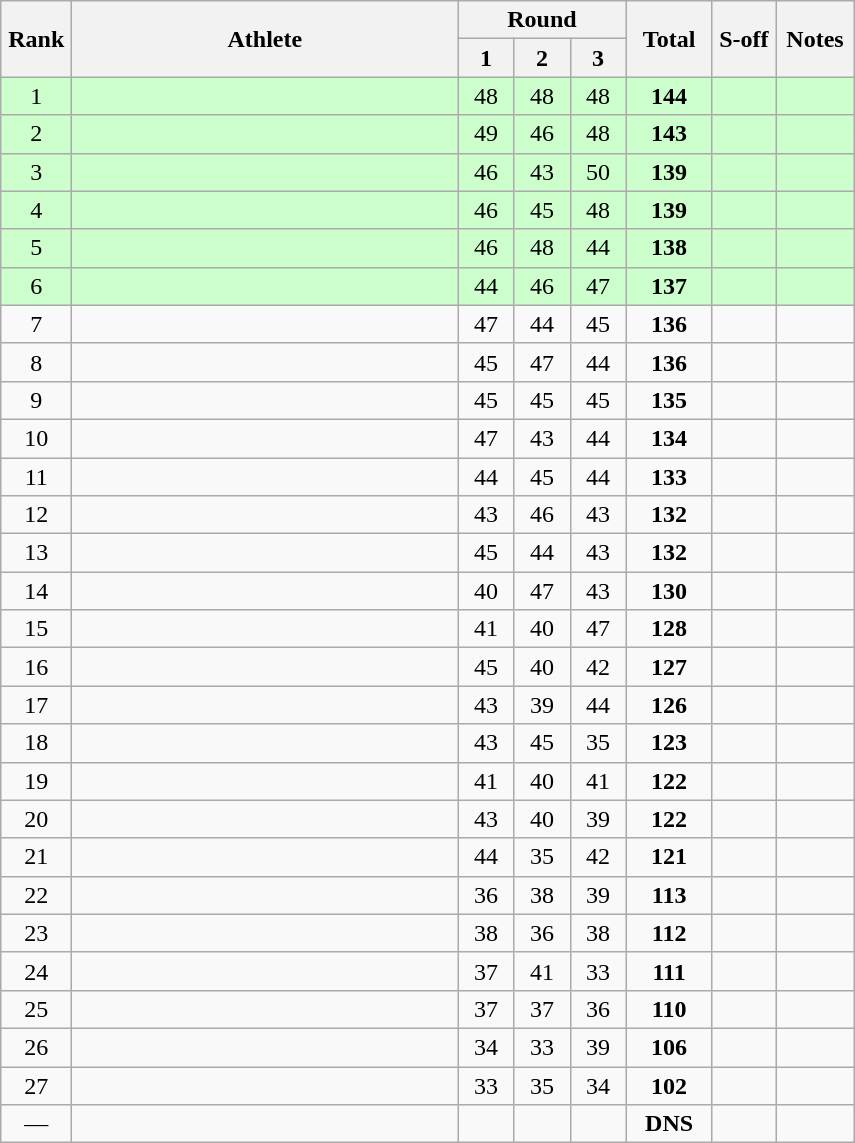<table class="wikitable" style="text-align:center">
<tr>
<th rowspan=2 width=40>Rank</th>
<th rowspan=2 width=250>Athlete</th>
<th colspan=3>Round</th>
<th rowspan=2 width=50>Total</th>
<th rowspan=2 width=35>S-off</th>
<th rowspan=2 width=45>Notes</th>
</tr>
<tr>
<th width=30>1</th>
<th width=30>2</th>
<th width=30>3</th>
</tr>
<tr bgcolor=ccffcc>
<td>1</td>
<td align=left></td>
<td>48</td>
<td>48</td>
<td>48</td>
<td><strong>144</strong></td>
<td></td>
<td></td>
</tr>
<tr bgcolor=ccffcc>
<td>2</td>
<td align=left></td>
<td>49</td>
<td>46</td>
<td>48</td>
<td><strong>143</strong></td>
<td></td>
<td></td>
</tr>
<tr bgcolor=ccffcc>
<td>3</td>
<td align=left></td>
<td>46</td>
<td>43</td>
<td>50</td>
<td><strong>139</strong></td>
<td></td>
<td></td>
</tr>
<tr bgcolor=ccffcc>
<td>4</td>
<td align=left></td>
<td>46</td>
<td>45</td>
<td>48</td>
<td><strong>139</strong></td>
<td></td>
<td></td>
</tr>
<tr bgcolor=ccffcc>
<td>5</td>
<td align=left></td>
<td>46</td>
<td>48</td>
<td>44</td>
<td><strong>138</strong></td>
<td></td>
<td></td>
</tr>
<tr bgcolor=ccffcc>
<td>6</td>
<td align=left></td>
<td>44</td>
<td>46</td>
<td>47</td>
<td><strong>137</strong></td>
<td></td>
<td></td>
</tr>
<tr>
<td>7</td>
<td align=left></td>
<td>47</td>
<td>44</td>
<td>45</td>
<td><strong>136</strong></td>
<td></td>
<td></td>
</tr>
<tr>
<td>8</td>
<td align=left></td>
<td>45</td>
<td>47</td>
<td>44</td>
<td><strong>136</strong></td>
<td></td>
<td></td>
</tr>
<tr>
<td>9</td>
<td align=left></td>
<td>45</td>
<td>45</td>
<td>45</td>
<td><strong>135</strong></td>
<td></td>
<td></td>
</tr>
<tr>
<td>10</td>
<td align=left></td>
<td>47</td>
<td>43</td>
<td>44</td>
<td><strong>134</strong></td>
<td></td>
<td></td>
</tr>
<tr>
<td>11</td>
<td align=left></td>
<td>44</td>
<td>45</td>
<td>44</td>
<td><strong>133</strong></td>
<td></td>
<td></td>
</tr>
<tr>
<td>12</td>
<td align=left></td>
<td>43</td>
<td>46</td>
<td>43</td>
<td><strong>132</strong></td>
<td></td>
<td></td>
</tr>
<tr>
<td>13</td>
<td align=left></td>
<td>45</td>
<td>44</td>
<td>43</td>
<td><strong>132</strong></td>
<td></td>
<td></td>
</tr>
<tr>
<td>14</td>
<td align=left></td>
<td>40</td>
<td>47</td>
<td>43</td>
<td><strong>130</strong></td>
<td></td>
<td></td>
</tr>
<tr>
<td>15</td>
<td align=left></td>
<td>41</td>
<td>40</td>
<td>47</td>
<td><strong>128</strong></td>
<td></td>
<td></td>
</tr>
<tr>
<td>16</td>
<td align=left></td>
<td>45</td>
<td>40</td>
<td>42</td>
<td><strong>127</strong></td>
<td></td>
<td></td>
</tr>
<tr>
<td>17</td>
<td align=left></td>
<td>43</td>
<td>39</td>
<td>44</td>
<td><strong>126</strong></td>
<td></td>
<td></td>
</tr>
<tr>
<td>18</td>
<td align=left></td>
<td>43</td>
<td>45</td>
<td>35</td>
<td><strong>123</strong></td>
<td></td>
<td></td>
</tr>
<tr>
<td>19</td>
<td align=left></td>
<td>41</td>
<td>40</td>
<td>41</td>
<td><strong>122</strong></td>
<td></td>
<td></td>
</tr>
<tr>
<td>20</td>
<td align=left></td>
<td>43</td>
<td>40</td>
<td>39</td>
<td><strong>122</strong></td>
<td></td>
<td></td>
</tr>
<tr>
<td>21</td>
<td align=left></td>
<td>44</td>
<td>35</td>
<td>42</td>
<td><strong>121</strong></td>
<td></td>
<td></td>
</tr>
<tr>
<td>22</td>
<td align=left></td>
<td>36</td>
<td>38</td>
<td>39</td>
<td><strong>113</strong></td>
<td></td>
<td></td>
</tr>
<tr>
<td>23</td>
<td align=left></td>
<td>38</td>
<td>36</td>
<td>38</td>
<td><strong>112</strong></td>
<td></td>
<td></td>
</tr>
<tr>
<td>24</td>
<td align=left></td>
<td>37</td>
<td>41</td>
<td>33</td>
<td><strong>111</strong></td>
<td></td>
<td></td>
</tr>
<tr>
<td>25</td>
<td align=left></td>
<td>37</td>
<td>37</td>
<td>36</td>
<td><strong>110</strong></td>
<td></td>
<td></td>
</tr>
<tr>
<td>26</td>
<td align=left></td>
<td>34</td>
<td>33</td>
<td>39</td>
<td><strong>106</strong></td>
<td></td>
<td></td>
</tr>
<tr>
<td>27</td>
<td align=left></td>
<td>33</td>
<td>35</td>
<td>34</td>
<td><strong>102</strong></td>
<td></td>
<td></td>
</tr>
<tr>
<td>—</td>
<td align=left></td>
<td></td>
<td></td>
<td></td>
<td><strong>DNS</strong></td>
<td></td>
<td></td>
</tr>
</table>
